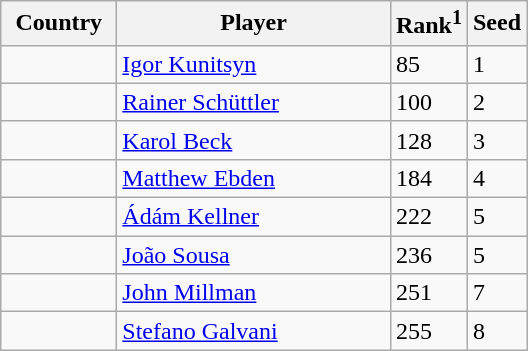<table class="sortable wikitable">
<tr>
<th width="70">Country</th>
<th width="175">Player</th>
<th>Rank<sup>1</sup></th>
<th>Seed</th>
</tr>
<tr>
<td></td>
<td><a href='#'>Igor Kunitsyn</a></td>
<td>85</td>
<td>1</td>
</tr>
<tr>
<td></td>
<td><a href='#'>Rainer Schüttler</a></td>
<td>100</td>
<td>2</td>
</tr>
<tr>
<td></td>
<td><a href='#'>Karol Beck</a></td>
<td>128</td>
<td>3</td>
</tr>
<tr>
<td></td>
<td><a href='#'>Matthew Ebden</a></td>
<td>184</td>
<td>4</td>
</tr>
<tr>
<td></td>
<td><a href='#'>Ádám Kellner</a></td>
<td>222</td>
<td>5</td>
</tr>
<tr>
<td></td>
<td><a href='#'>João Sousa</a></td>
<td>236</td>
<td>5</td>
</tr>
<tr>
<td></td>
<td><a href='#'>John Millman</a></td>
<td>251</td>
<td>7</td>
</tr>
<tr>
<td></td>
<td><a href='#'>Stefano Galvani</a></td>
<td>255</td>
<td>8</td>
</tr>
</table>
